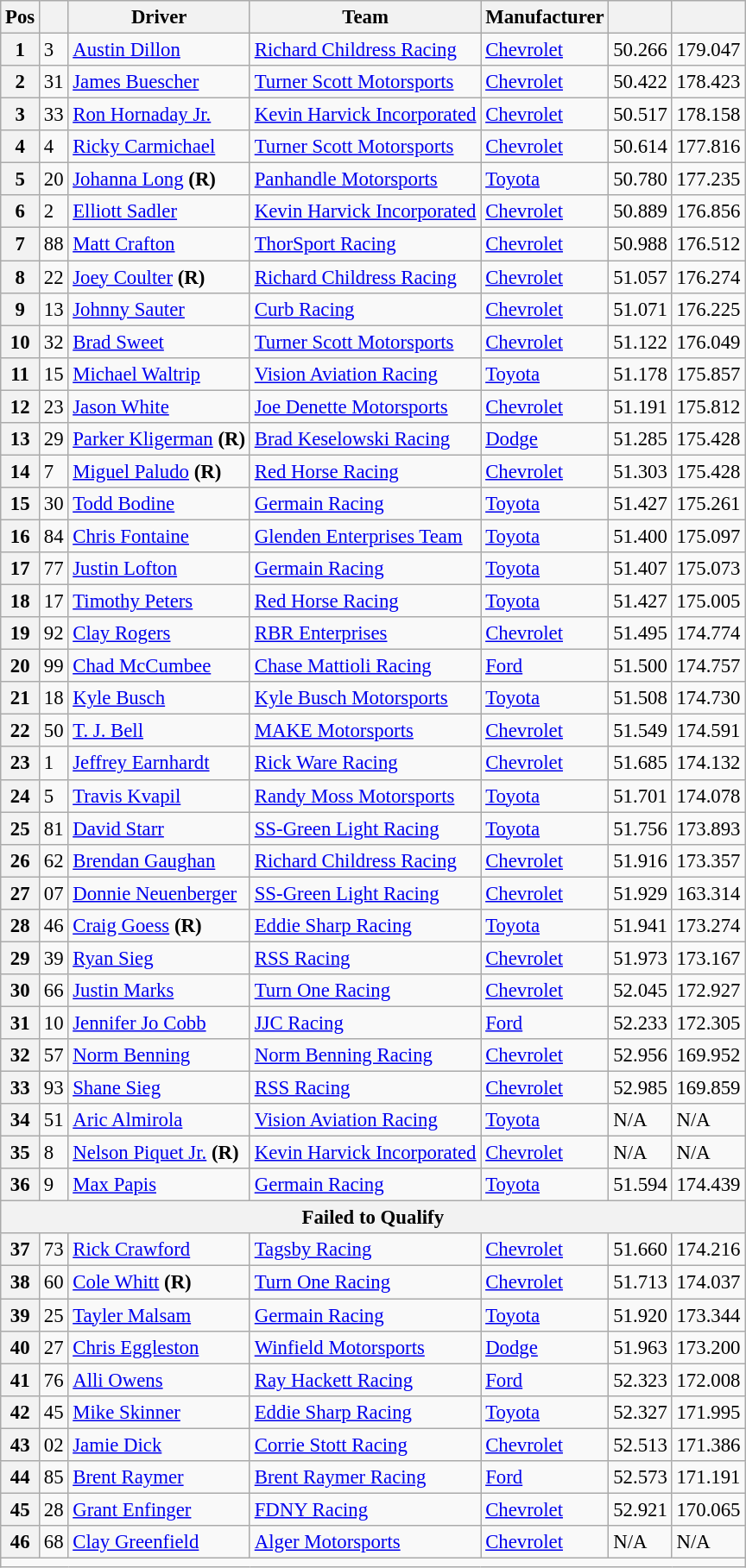<table class="wikitable sortable" style="font-size:95%">
<tr>
<th>Pos</th>
<th></th>
<th>Driver</th>
<th>Team</th>
<th>Manufacturer</th>
<th></th>
<th></th>
</tr>
<tr>
<th>1</th>
<td>3</td>
<td><a href='#'>Austin Dillon</a></td>
<td><a href='#'>Richard Childress Racing</a></td>
<td><a href='#'>Chevrolet</a></td>
<td>50.266</td>
<td>179.047</td>
</tr>
<tr>
<th>2</th>
<td>31</td>
<td><a href='#'>James Buescher</a></td>
<td><a href='#'>Turner Scott Motorsports</a></td>
<td><a href='#'>Chevrolet</a></td>
<td>50.422</td>
<td>178.423</td>
</tr>
<tr>
<th>3</th>
<td>33</td>
<td><a href='#'>Ron Hornaday Jr.</a></td>
<td><a href='#'>Kevin Harvick Incorporated</a></td>
<td><a href='#'>Chevrolet</a></td>
<td>50.517</td>
<td>178.158</td>
</tr>
<tr>
<th>4</th>
<td>4</td>
<td><a href='#'>Ricky Carmichael</a></td>
<td><a href='#'>Turner Scott Motorsports</a></td>
<td><a href='#'>Chevrolet</a></td>
<td>50.614</td>
<td>177.816</td>
</tr>
<tr>
<th>5</th>
<td>20</td>
<td><a href='#'>Johanna Long</a> <strong>(R)</strong></td>
<td><a href='#'>Panhandle Motorsports</a></td>
<td><a href='#'>Toyota</a></td>
<td>50.780</td>
<td>177.235</td>
</tr>
<tr>
<th>6</th>
<td>2</td>
<td><a href='#'>Elliott Sadler</a></td>
<td><a href='#'>Kevin Harvick Incorporated</a></td>
<td><a href='#'>Chevrolet</a></td>
<td>50.889</td>
<td>176.856</td>
</tr>
<tr>
<th>7</th>
<td>88</td>
<td><a href='#'>Matt Crafton</a></td>
<td><a href='#'>ThorSport Racing</a></td>
<td><a href='#'>Chevrolet</a></td>
<td>50.988</td>
<td>176.512</td>
</tr>
<tr>
<th>8</th>
<td>22</td>
<td><a href='#'>Joey Coulter</a> <strong>(R)</strong></td>
<td><a href='#'>Richard Childress Racing</a></td>
<td><a href='#'>Chevrolet</a></td>
<td>51.057</td>
<td>176.274</td>
</tr>
<tr>
<th>9</th>
<td>13</td>
<td><a href='#'>Johnny Sauter</a></td>
<td><a href='#'>Curb Racing</a></td>
<td><a href='#'>Chevrolet</a></td>
<td>51.071</td>
<td>176.225</td>
</tr>
<tr>
<th>10</th>
<td>32</td>
<td><a href='#'>Brad Sweet</a></td>
<td><a href='#'>Turner Scott Motorsports</a></td>
<td><a href='#'>Chevrolet</a></td>
<td>51.122</td>
<td>176.049</td>
</tr>
<tr>
<th>11</th>
<td>15</td>
<td><a href='#'>Michael Waltrip</a></td>
<td><a href='#'>Vision Aviation Racing</a></td>
<td><a href='#'>Toyota</a></td>
<td>51.178</td>
<td>175.857</td>
</tr>
<tr>
<th>12</th>
<td>23</td>
<td><a href='#'>Jason White</a></td>
<td><a href='#'>Joe Denette Motorsports</a></td>
<td><a href='#'>Chevrolet</a></td>
<td>51.191</td>
<td>175.812</td>
</tr>
<tr>
<th>13</th>
<td>29</td>
<td><a href='#'>Parker Kligerman</a> <strong>(R)</strong></td>
<td><a href='#'>Brad Keselowski Racing</a></td>
<td><a href='#'>Dodge</a></td>
<td>51.285</td>
<td>175.428</td>
</tr>
<tr>
<th>14</th>
<td>7</td>
<td><a href='#'>Miguel Paludo</a> <strong>(R)</strong></td>
<td><a href='#'>Red Horse Racing</a></td>
<td><a href='#'>Chevrolet</a></td>
<td>51.303</td>
<td>175.428</td>
</tr>
<tr>
<th>15</th>
<td>30</td>
<td><a href='#'>Todd Bodine</a></td>
<td><a href='#'>Germain Racing</a></td>
<td><a href='#'>Toyota</a></td>
<td>51.427</td>
<td>175.261</td>
</tr>
<tr>
<th>16</th>
<td>84</td>
<td><a href='#'>Chris Fontaine</a></td>
<td><a href='#'>Glenden Enterprises Team</a></td>
<td><a href='#'>Toyota</a></td>
<td>51.400</td>
<td>175.097</td>
</tr>
<tr>
<th>17</th>
<td>77</td>
<td><a href='#'>Justin Lofton</a></td>
<td><a href='#'>Germain Racing</a></td>
<td><a href='#'>Toyota</a></td>
<td>51.407</td>
<td>175.073</td>
</tr>
<tr>
<th>18</th>
<td>17</td>
<td><a href='#'>Timothy Peters</a></td>
<td><a href='#'>Red Horse Racing</a></td>
<td><a href='#'>Toyota</a></td>
<td>51.427</td>
<td>175.005</td>
</tr>
<tr>
<th>19</th>
<td>92</td>
<td><a href='#'>Clay Rogers</a></td>
<td><a href='#'>RBR Enterprises</a></td>
<td><a href='#'>Chevrolet</a></td>
<td>51.495</td>
<td>174.774</td>
</tr>
<tr>
<th>20</th>
<td>99</td>
<td><a href='#'>Chad McCumbee</a></td>
<td><a href='#'>Chase Mattioli Racing</a></td>
<td><a href='#'>Ford</a></td>
<td>51.500</td>
<td>174.757</td>
</tr>
<tr>
<th>21</th>
<td>18</td>
<td><a href='#'>Kyle Busch</a></td>
<td><a href='#'>Kyle Busch Motorsports</a></td>
<td><a href='#'>Toyota</a></td>
<td>51.508</td>
<td>174.730</td>
</tr>
<tr>
<th>22</th>
<td>50</td>
<td><a href='#'>T. J. Bell</a></td>
<td><a href='#'>MAKE Motorsports</a></td>
<td><a href='#'>Chevrolet</a></td>
<td>51.549</td>
<td>174.591</td>
</tr>
<tr>
<th>23</th>
<td>1</td>
<td><a href='#'>Jeffrey Earnhardt</a></td>
<td><a href='#'>Rick Ware Racing</a></td>
<td><a href='#'>Chevrolet</a></td>
<td>51.685</td>
<td>174.132</td>
</tr>
<tr>
<th>24</th>
<td>5</td>
<td><a href='#'>Travis Kvapil</a></td>
<td><a href='#'>Randy Moss Motorsports</a></td>
<td><a href='#'>Toyota</a></td>
<td>51.701</td>
<td>174.078</td>
</tr>
<tr>
<th>25</th>
<td>81</td>
<td><a href='#'>David Starr</a></td>
<td><a href='#'>SS-Green Light Racing</a></td>
<td><a href='#'>Toyota</a></td>
<td>51.756</td>
<td>173.893</td>
</tr>
<tr>
<th>26</th>
<td>62</td>
<td><a href='#'>Brendan Gaughan</a></td>
<td><a href='#'>Richard Childress Racing</a></td>
<td><a href='#'>Chevrolet</a></td>
<td>51.916</td>
<td>173.357</td>
</tr>
<tr>
<th>27</th>
<td>07</td>
<td><a href='#'>Donnie Neuenberger</a></td>
<td><a href='#'>SS-Green Light Racing</a></td>
<td><a href='#'>Chevrolet</a></td>
<td>51.929</td>
<td>163.314</td>
</tr>
<tr>
<th>28</th>
<td>46</td>
<td><a href='#'>Craig Goess</a> <strong>(R)</strong></td>
<td><a href='#'>Eddie Sharp Racing</a></td>
<td><a href='#'>Toyota</a></td>
<td>51.941</td>
<td>173.274</td>
</tr>
<tr>
<th>29</th>
<td>39</td>
<td><a href='#'>Ryan Sieg</a></td>
<td><a href='#'>RSS Racing</a></td>
<td><a href='#'>Chevrolet</a></td>
<td>51.973</td>
<td>173.167</td>
</tr>
<tr>
<th>30</th>
<td>66</td>
<td><a href='#'>Justin Marks</a></td>
<td><a href='#'>Turn One Racing</a></td>
<td><a href='#'>Chevrolet</a></td>
<td>52.045</td>
<td>172.927</td>
</tr>
<tr>
<th>31</th>
<td>10</td>
<td><a href='#'>Jennifer Jo Cobb</a></td>
<td><a href='#'>JJC Racing</a></td>
<td><a href='#'>Ford</a></td>
<td>52.233</td>
<td>172.305</td>
</tr>
<tr>
<th>32</th>
<td>57</td>
<td><a href='#'>Norm Benning</a></td>
<td><a href='#'>Norm Benning Racing</a></td>
<td><a href='#'>Chevrolet</a></td>
<td>52.956</td>
<td>169.952</td>
</tr>
<tr>
<th>33</th>
<td>93</td>
<td><a href='#'>Shane Sieg</a></td>
<td><a href='#'>RSS Racing</a></td>
<td><a href='#'>Chevrolet</a></td>
<td>52.985</td>
<td>169.859</td>
</tr>
<tr>
<th>34</th>
<td>51</td>
<td><a href='#'>Aric Almirola</a></td>
<td><a href='#'>Vision Aviation Racing</a></td>
<td><a href='#'>Toyota</a></td>
<td>N/A</td>
<td>N/A</td>
</tr>
<tr>
<th>35</th>
<td>8</td>
<td><a href='#'>Nelson Piquet Jr.</a> <strong>(R)</strong></td>
<td><a href='#'>Kevin Harvick Incorporated</a></td>
<td><a href='#'>Chevrolet</a></td>
<td>N/A</td>
<td>N/A</td>
</tr>
<tr>
<th>36</th>
<td>9</td>
<td><a href='#'>Max Papis</a></td>
<td><a href='#'>Germain Racing</a></td>
<td><a href='#'>Toyota</a></td>
<td>51.594</td>
<td>174.439</td>
</tr>
<tr>
<th colspan="7">Failed to Qualify</th>
</tr>
<tr>
<th>37</th>
<td>73</td>
<td><a href='#'>Rick Crawford</a></td>
<td><a href='#'>Tagsby Racing</a></td>
<td><a href='#'>Chevrolet</a></td>
<td>51.660</td>
<td>174.216</td>
</tr>
<tr>
<th>38</th>
<td>60</td>
<td><a href='#'>Cole Whitt</a> <strong>(R)</strong></td>
<td><a href='#'>Turn One Racing</a></td>
<td><a href='#'>Chevrolet</a></td>
<td>51.713</td>
<td>174.037</td>
</tr>
<tr>
<th>39</th>
<td>25</td>
<td><a href='#'>Tayler Malsam</a></td>
<td><a href='#'>Germain Racing</a></td>
<td><a href='#'>Toyota</a></td>
<td>51.920</td>
<td>173.344</td>
</tr>
<tr>
<th>40</th>
<td>27</td>
<td><a href='#'>Chris Eggleston</a></td>
<td><a href='#'>Winfield Motorsports</a></td>
<td><a href='#'>Dodge</a></td>
<td>51.963</td>
<td>173.200</td>
</tr>
<tr>
<th>41</th>
<td>76</td>
<td><a href='#'>Alli Owens</a></td>
<td><a href='#'>Ray Hackett Racing</a></td>
<td><a href='#'>Ford</a></td>
<td>52.323</td>
<td>172.008</td>
</tr>
<tr>
<th>42</th>
<td>45</td>
<td><a href='#'>Mike Skinner</a></td>
<td><a href='#'>Eddie Sharp Racing</a></td>
<td><a href='#'>Toyota</a></td>
<td>52.327</td>
<td>171.995</td>
</tr>
<tr>
<th>43</th>
<td>02</td>
<td><a href='#'>Jamie Dick</a></td>
<td><a href='#'>Corrie Stott Racing</a></td>
<td><a href='#'>Chevrolet</a></td>
<td>52.513</td>
<td>171.386</td>
</tr>
<tr>
<th>44</th>
<td>85</td>
<td><a href='#'>Brent Raymer</a></td>
<td><a href='#'>Brent Raymer Racing</a></td>
<td><a href='#'>Ford</a></td>
<td>52.573</td>
<td>171.191</td>
</tr>
<tr>
<th>45</th>
<td>28</td>
<td><a href='#'>Grant Enfinger</a></td>
<td><a href='#'>FDNY Racing</a></td>
<td><a href='#'>Chevrolet</a></td>
<td>52.921</td>
<td>170.065</td>
</tr>
<tr>
<th>46</th>
<td>68</td>
<td><a href='#'>Clay Greenfield</a></td>
<td><a href='#'>Alger Motorsports</a></td>
<td><a href='#'>Chevrolet</a></td>
<td>N/A</td>
<td>N/A</td>
</tr>
<tr>
<td colspan="8"></td>
</tr>
</table>
